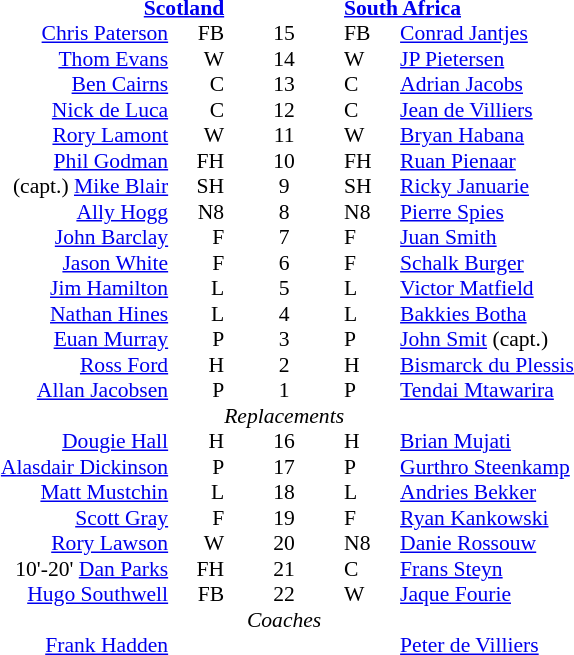<table width="100%" style="font-size: 90%; " cellspacing="0" cellpadding="0" align=center>
<tr>
<td width=41%; text-align=right></td>
<td width=3%; text-align:right></td>
<td width=4%; text-align:center></td>
<td width=3%; text-align:left></td>
<td width=49%; text-align:left></td>
</tr>
<tr>
<td colspan=2; align=right><strong><a href='#'>Scotland</a></strong></td>
<td></td>
<td colspan=2;><strong><a href='#'>South Africa</a></strong></td>
</tr>
<tr>
<td align=right> <a href='#'>Chris Paterson</a></td>
<td align=right>FB</td>
<td align=center>15</td>
<td>FB</td>
<td><a href='#'>Conrad Jantjes</a></td>
</tr>
<tr>
<td align=right> <a href='#'>Thom Evans</a></td>
<td align=right>W</td>
<td align=center>14</td>
<td>W</td>
<td><a href='#'>JP Pietersen</a></td>
</tr>
<tr>
<td align=right><a href='#'>Ben Cairns</a></td>
<td align=right>C</td>
<td align=center>13</td>
<td>C</td>
<td><a href='#'>Adrian Jacobs</a></td>
</tr>
<tr>
<td align=right><a href='#'>Nick de Luca</a></td>
<td align=right>C</td>
<td align=center>12</td>
<td>C</td>
<td><a href='#'>Jean de Villiers</a> </td>
</tr>
<tr>
<td align=right><a href='#'>Rory Lamont</a></td>
<td align=right>W</td>
<td align=center>11</td>
<td>W</td>
<td><a href='#'>Bryan Habana</a> </td>
</tr>
<tr>
<td align=right>   <a href='#'>Phil Godman</a></td>
<td align=right>FH</td>
<td align=center>10</td>
<td>FH</td>
<td><a href='#'>Ruan Pienaar</a></td>
</tr>
<tr>
<td align=right>(capt.) <a href='#'>Mike Blair</a></td>
<td align=right>SH</td>
<td align=center>9</td>
<td>SH</td>
<td><a href='#'>Ricky Januarie</a></td>
</tr>
<tr>
<td align=right><a href='#'>Ally Hogg</a></td>
<td align=right>N8</td>
<td align=center>8</td>
<td>N8</td>
<td><a href='#'>Pierre Spies</a> </td>
</tr>
<tr>
<td align=right><a href='#'>John Barclay</a></td>
<td align=right>F</td>
<td align=center>7</td>
<td>F</td>
<td><a href='#'>Juan Smith</a></td>
</tr>
<tr>
<td align=right> <a href='#'>Jason White</a></td>
<td align=right>F</td>
<td align=center>6</td>
<td>F</td>
<td><a href='#'>Schalk Burger</a> </td>
</tr>
<tr>
<td align=right><a href='#'>Jim Hamilton</a></td>
<td align=right>L</td>
<td align=center>5</td>
<td>L</td>
<td><a href='#'>Victor Matfield</a></td>
</tr>
<tr>
<td align=right> <a href='#'>Nathan Hines</a></td>
<td align=right>L</td>
<td align=center>4</td>
<td>L</td>
<td><a href='#'>Bakkies Botha</a> </td>
</tr>
<tr>
<td align=right><a href='#'>Euan Murray</a></td>
<td align=right>P</td>
<td align=center>3</td>
<td>P</td>
<td><a href='#'>John Smit</a> (capt.)</td>
</tr>
<tr>
<td align=right> <a href='#'>Ross Ford</a></td>
<td align=right>H</td>
<td align=center>2</td>
<td>H</td>
<td><a href='#'>Bismarck du Plessis</a> </td>
</tr>
<tr>
<td align=right> <a href='#'>Allan Jacobsen</a></td>
<td align=right>P</td>
<td align=center>1</td>
<td>P</td>
<td><a href='#'>Tendai Mtawarira</a> </td>
</tr>
<tr>
<td></td>
<td></td>
<td align=center><em>Replacements</em></td>
<td></td>
<td></td>
</tr>
<tr>
<td align=right> <a href='#'>Dougie Hall</a></td>
<td align=right>H</td>
<td align=center>16</td>
<td>H</td>
<td><a href='#'>Brian Mujati</a> </td>
</tr>
<tr>
<td align=right> <a href='#'>Alasdair Dickinson</a></td>
<td align=right>P</td>
<td align=center>17</td>
<td>P</td>
<td><a href='#'>Gurthro Steenkamp</a> </td>
</tr>
<tr>
<td align=right> <a href='#'>Matt Mustchin</a></td>
<td align=right>L</td>
<td align=center>18</td>
<td>L</td>
<td><a href='#'>Andries Bekker</a> </td>
</tr>
<tr>
<td align=right> <a href='#'>Scott Gray</a></td>
<td align=right>F</td>
<td align=center>19</td>
<td>F</td>
<td><a href='#'>Ryan Kankowski</a> </td>
</tr>
<tr>
<td align=right> <a href='#'>Rory Lawson</a></td>
<td align=right>W</td>
<td align=center>20</td>
<td>N8</td>
<td><a href='#'>Danie Rossouw</a> </td>
</tr>
<tr>
<td align=right> 10'-20'   <a href='#'>Dan Parks</a></td>
<td align=right>FH</td>
<td align=center>21</td>
<td>C</td>
<td><a href='#'>Frans Steyn</a> </td>
</tr>
<tr>
<td align=right> <a href='#'>Hugo Southwell</a></td>
<td align=right>FB</td>
<td align=center>22</td>
<td>W</td>
<td><a href='#'>Jaque Fourie</a> </td>
</tr>
<tr>
<td></td>
<td></td>
<td align=center><em>Coaches</em></td>
<td></td>
<td></td>
</tr>
<tr>
<td align=right> <a href='#'>Frank Hadden</a></td>
<td></td>
<td></td>
<td></td>
<td><a href='#'>Peter de Villiers</a> </td>
</tr>
</table>
